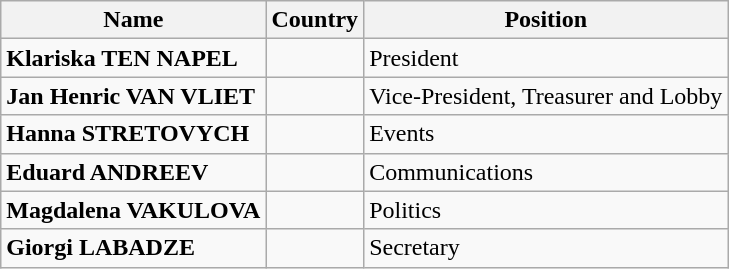<table class="wikitable">
<tr>
<th>Name</th>
<th>Country</th>
<th>Position</th>
</tr>
<tr>
<td><strong>Klariska TEN NAPEL</strong></td>
<td></td>
<td>President</td>
</tr>
<tr>
<td><strong>Jan Henric VAN VLIET </strong></td>
<td></td>
<td>Vice-President, Treasurer and Lobby</td>
</tr>
<tr>
<td><strong>Hanna STRETOVYCH </strong></td>
<td></td>
<td>Events</td>
</tr>
<tr>
<td><strong>Eduard ANDREEV</strong></td>
<td></td>
<td>Communications</td>
</tr>
<tr>
<td><strong>Magdalena VAKULOVA</strong></td>
<td></td>
<td>Politics</td>
</tr>
<tr>
<td><strong>Giorgi LABADZE</strong></td>
<td></td>
<td>Secretary</td>
</tr>
</table>
